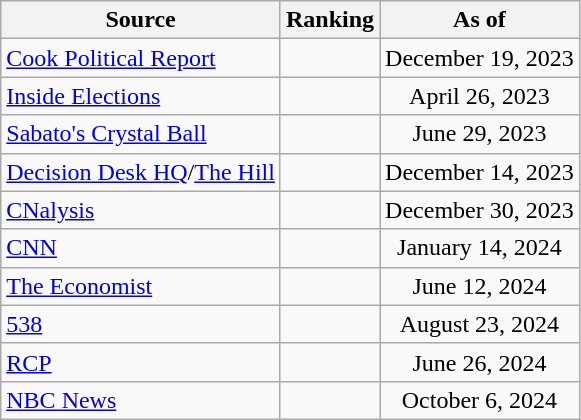<table class="wikitable" style="text-align:center">
<tr>
<th>Source</th>
<th>Ranking</th>
<th>As of</th>
</tr>
<tr>
<td align=left><a href='#'>Cook Political Report</a></td>
<td></td>
<td>December 19, 2023</td>
</tr>
<tr>
<td align=left><a href='#'>Inside Elections</a></td>
<td></td>
<td>April 26, 2023</td>
</tr>
<tr>
<td align=left><a href='#'>Sabato's Crystal Ball</a></td>
<td></td>
<td>June 29, 2023</td>
</tr>
<tr>
<td align=left><a href='#'>Decision Desk HQ</a>/<a href='#'>The Hill</a></td>
<td></td>
<td>December 14, 2023</td>
</tr>
<tr>
<td align=left><a href='#'>CNalysis</a></td>
<td></td>
<td>December 30, 2023</td>
</tr>
<tr>
<td align=left><a href='#'>CNN</a></td>
<td></td>
<td>January 14, 2024</td>
</tr>
<tr>
<td align=left><a href='#'>The Economist</a></td>
<td></td>
<td>June 12, 2024</td>
</tr>
<tr>
<td align="left"><a href='#'>538</a></td>
<td></td>
<td>August 23, 2024</td>
</tr>
<tr>
<td align="left"><a href='#'>RCP</a></td>
<td></td>
<td>June 26, 2024</td>
</tr>
<tr>
<td align="left"><a href='#'>NBC News</a></td>
<td></td>
<td>October 6, 2024</td>
</tr>
</table>
